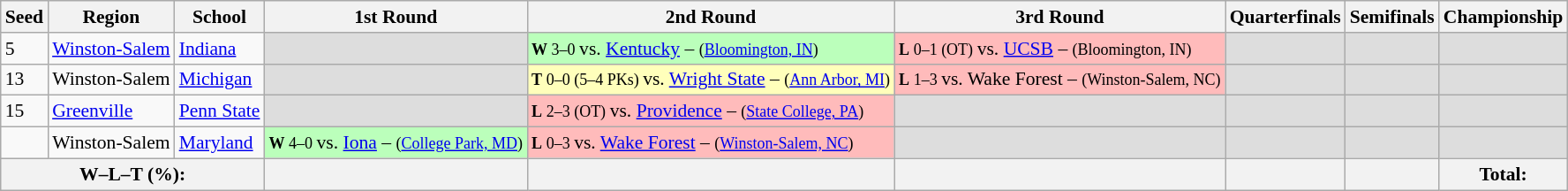<table class="sortable wikitable" style="white-space:nowrap; font-size:90%;">
<tr>
<th>Seed</th>
<th>Region</th>
<th>School</th>
<th>1st Round</th>
<th>2nd Round</th>
<th>3rd Round</th>
<th>Quarterfinals</th>
<th>Semifinals</th>
<th>Championship</th>
</tr>
<tr>
<td>5</td>
<td><a href='#'>Winston-Salem</a></td>
<td><a href='#'>Indiana</a></td>
<td bgcolor=#ddd></td>
<td style="background:#bfb;"><small> <strong>W</strong> 3–0 </small> vs. <a href='#'>Kentucky</a> – <small>(<a href='#'>Bloomington, IN</a>)</small></td>
<td style="background:#fbb;"><small> <strong>L</strong> 0–1 (OT) </small> vs. <a href='#'>UCSB</a> – <small>(Bloomington, IN)</small></td>
<td bgcolor=#ddd></td>
<td bgcolor=#ddd></td>
<td bgcolor=#ddd></td>
</tr>
<tr>
<td>13</td>
<td>Winston-Salem</td>
<td><a href='#'>Michigan</a></td>
<td bgcolor=#ddd></td>
<td style="background:#ffb;"><small> <strong>T</strong> 0–0 (5–4 PKs) </small> vs. <a href='#'>Wright State</a> – <small>(<a href='#'>Ann Arbor, MI</a>)</small></td>
<td style="background:#fbb;"><small> <strong>L</strong> 1–3 </small> vs. Wake Forest – <small>(Winston-Salem, NC)</small></td>
<td bgcolor=#ddd></td>
<td bgcolor=#ddd></td>
<td bgcolor=#ddd></td>
</tr>
<tr>
<td>15</td>
<td><a href='#'>Greenville</a></td>
<td><a href='#'>Penn State</a></td>
<td bgcolor=#ddd></td>
<td style="background:#fbb;"><small> <strong>L</strong> 2–3 (OT) </small> vs. <a href='#'>Providence</a> – <small>(<a href='#'>State College, PA</a>)</small></td>
<td bgcolor=#ddd></td>
<td bgcolor=#ddd></td>
<td bgcolor=#ddd></td>
<td bgcolor=#ddd></td>
</tr>
<tr>
<td></td>
<td>Winston-Salem</td>
<td><a href='#'>Maryland</a></td>
<td style="background:#bfb;"><small> <strong>W</strong> 4–0 </small> vs. <a href='#'>Iona</a> – <small>(<a href='#'>College Park, MD</a>)</small></td>
<td style="background:#fbb;"><small> <strong>L</strong> 0–3 </small> vs. <a href='#'>Wake Forest</a> – <small>(<a href='#'>Winston-Salem, NC</a>)</small></td>
<td bgcolor=#ddd></td>
<td bgcolor=#ddd></td>
<td bgcolor=#ddd></td>
<td bgcolor=#ddd></td>
</tr>
<tr>
<th colspan="3">W–L–T (%):</th>
<th></th>
<th></th>
<th></th>
<th></th>
<th></th>
<th> Total: </th>
</tr>
</table>
